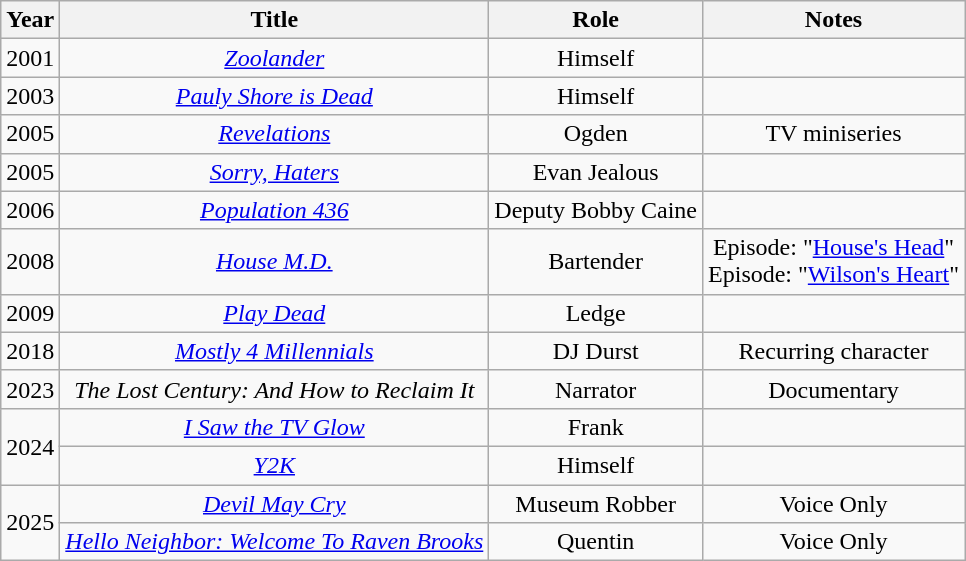<table class="wikitable sortable plainrowheaders" style="text-align:center;">
<tr>
<th scope="col">Year</th>
<th scope="col">Title</th>
<th scope="col">Role</th>
<th scope="col">Notes</th>
</tr>
<tr>
<td>2001</td>
<td><em><a href='#'>Zoolander</a></em></td>
<td>Himself</td>
<td></td>
</tr>
<tr>
<td>2003</td>
<td><em><a href='#'>Pauly Shore is Dead</a></em></td>
<td>Himself</td>
<td></td>
</tr>
<tr>
<td>2005</td>
<td><em><a href='#'>Revelations</a></em></td>
<td>Ogden</td>
<td>TV miniseries</td>
</tr>
<tr>
<td>2005</td>
<td><em><a href='#'>Sorry, Haters</a></em></td>
<td>Evan Jealous</td>
<td></td>
</tr>
<tr>
<td>2006</td>
<td><em><a href='#'>Population 436</a></em></td>
<td>Deputy Bobby Caine</td>
<td></td>
</tr>
<tr>
<td>2008</td>
<td><em><a href='#'>House M.D.</a></em></td>
<td>Bartender</td>
<td>Episode: "<a href='#'>House's Head</a>"<br>Episode: "<a href='#'>Wilson's Heart</a>"</td>
</tr>
<tr>
<td>2009</td>
<td><em><a href='#'>Play Dead</a></em></td>
<td>Ledge</td>
<td></td>
</tr>
<tr>
<td>2018</td>
<td><em><a href='#'>Mostly 4 Millennials</a></em></td>
<td>DJ Durst</td>
<td>Recurring character</td>
</tr>
<tr>
<td>2023</td>
<td><em>The Lost Century: And How to Reclaim It</em></td>
<td>Narrator</td>
<td>Documentary</td>
</tr>
<tr>
<td rowspan="2" scope="rowgroup">2024</td>
<td><em><a href='#'>I Saw the TV Glow</a></em></td>
<td>Frank</td>
<td></td>
</tr>
<tr>
<td><em><a href='#'>Y2K</a></em></td>
<td>Himself</td>
<td></td>
</tr>
<tr>
<td rowspan="2" scope="rowgroup">2025</td>
<td><em><a href='#'>Devil May Cry</a></em></td>
<td>Museum Robber</td>
<td>Voice Only</td>
</tr>
<tr>
<td><em><a href='#'>Hello Neighbor: Welcome To Raven Brooks</a></em></td>
<td>Quentin</td>
<td>Voice Only</td>
</tr>
</table>
